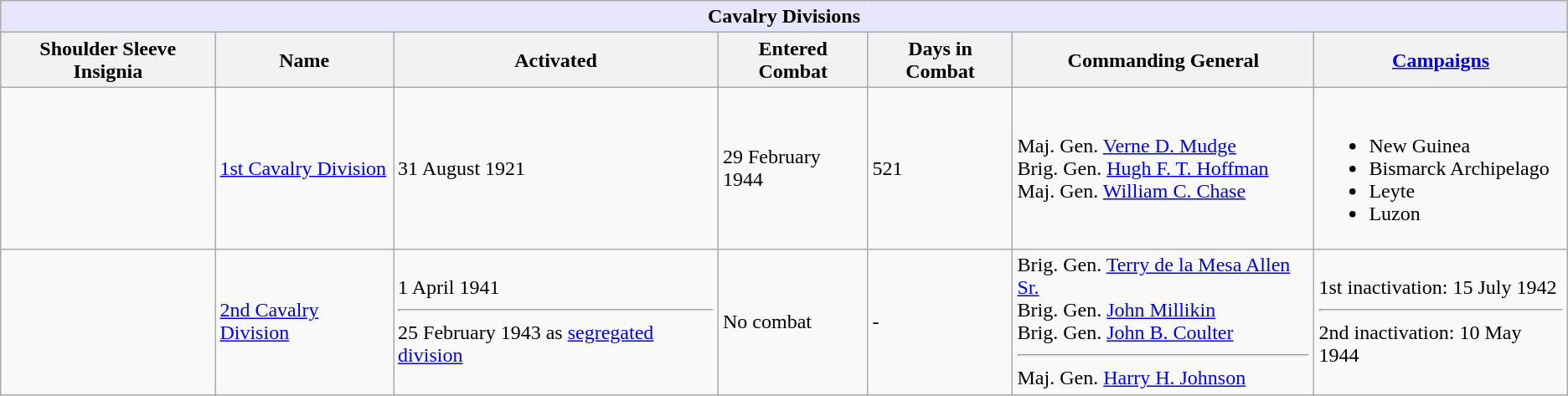<table class="wikitable">
<tr>
<th style="align: center; background: lavender;" colspan="7">Cavalry Divisions</th>
</tr>
<tr>
<th style="text-align: center; ">Shoulder Sleeve Insignia</th>
<th style="text-align: center; ">Name</th>
<th style="text-align: center; ">Activated</th>
<th style="text-align: center; ">Entered Combat</th>
<th style="text-align: center; ">Days in Combat</th>
<th style="text-align: center; ">Commanding General</th>
<th style="text-align: center; "><a href='#'>Campaigns</a></th>
</tr>
<tr>
<td></td>
<td><a href='#'>1st Cavalry Division</a></td>
<td>31 August 1921</td>
<td>29 February 1944</td>
<td>521</td>
<td>Maj. Gen. <a href='#'>Verne D. Mudge</a><br>Brig. Gen. <a href='#'>Hugh F. T. Hoffman </a><br>Maj. Gen. <a href='#'>William C. Chase</a></td>
<td><br><ul><li>New Guinea</li><li>Bismarck Archipelago</li><li>Leyte</li><li>Luzon</li></ul></td>
</tr>
<tr>
<td></td>
<td><a href='#'>2nd Cavalry Division</a></td>
<td>1 April 1941<hr>25 February 1943 as <a href='#'>segregated division</a></td>
<td>No combat</td>
<td>-</td>
<td>Brig. Gen. <a href='#'>Terry de la Mesa Allen Sr.</a><br>Brig. Gen. <a href='#'>John Millikin</a><br>Brig. Gen. <a href='#'>John B. Coulter</a><hr>Maj. Gen. <a href='#'>Harry H. Johnson</a></td>
<td>1st inactivation: 15 July 1942<hr>2nd inactivation: 10 May 1944</td>
</tr>
</table>
